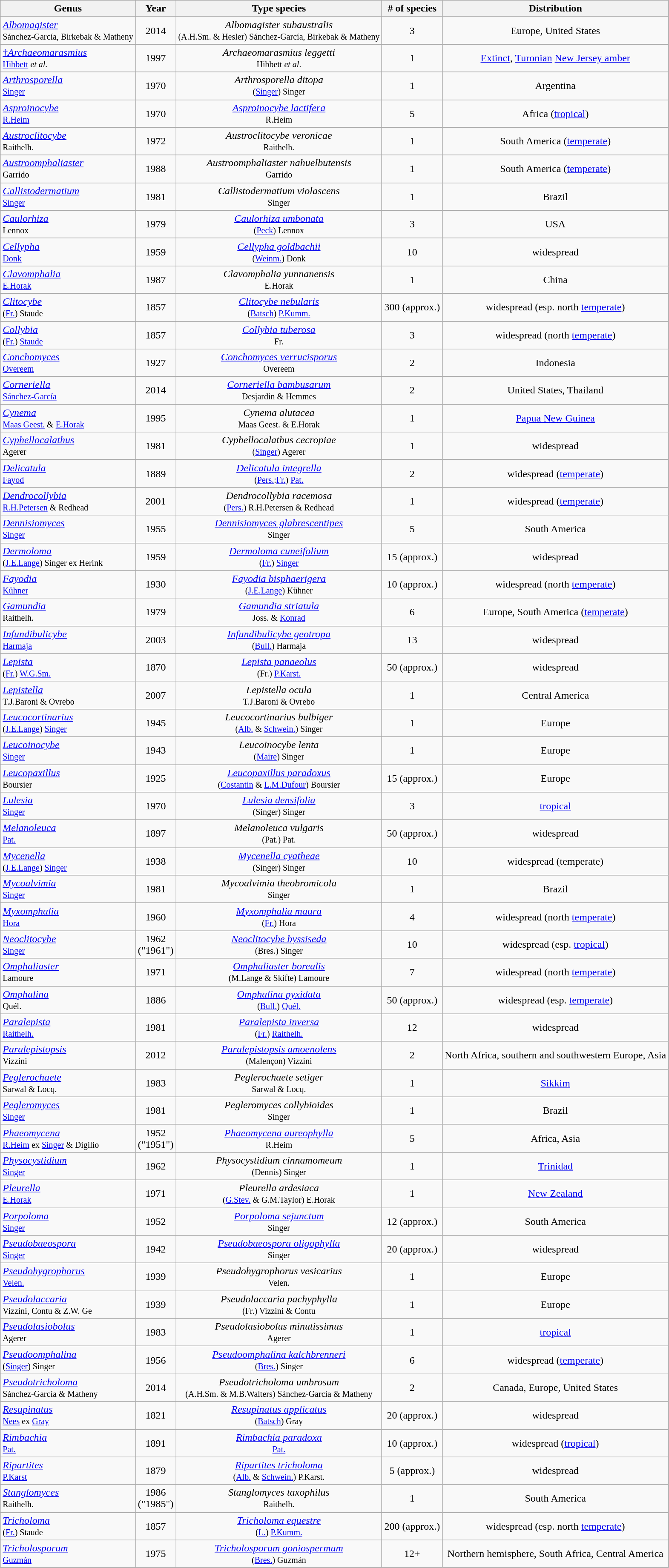<table class="wikitable sortable" style="text-align:center" border="1">
<tr>
<th>Genus</th>
<th>Year</th>
<th class="unsortable">Type species</th>
<th># of species</th>
<th class="unsortable">Distribution</th>
</tr>
<tr>
<td align=left><em><a href='#'>Albomagister</a></em><br><small>Sánchez-García, Birkebak & Matheny</small></td>
<td>2014</td>
<td><em>Albomagister subaustralis</em><br><small>(A.H.Sm. & Hesler) Sánchez-García, Birkebak & Matheny</small></td>
<td>3</td>
<td>Europe, United States</td>
</tr>
<tr>
<td align=left><a href='#'>†</a><em><a href='#'>Archaeomarasmius</a></em><br><small><a href='#'>Hibbett</a> <em>et al</em>.</small></td>
<td>1997</td>
<td><em>Archaeomarasmius leggetti</em><br><small>Hibbett <em>et al</em>.</small></td>
<td>1</td>
<td><a href='#'>Extinct</a>, <a href='#'>Turonian</a> <a href='#'>New Jersey amber</a></td>
</tr>
<tr>
<td align=left><em><a href='#'>Arthrosporella</a></em><br><small><a href='#'>Singer</a></small></td>
<td>1970</td>
<td><em>Arthrosporella ditopa</em><br><small>(<a href='#'>Singer</a>) Singer</small></td>
<td>1</td>
<td>Argentina</td>
</tr>
<tr>
<td align=left><em><a href='#'>Asproinocybe</a></em><br><small><a href='#'>R.Heim</a></small></td>
<td>1970</td>
<td><em><a href='#'>Asproinocybe lactifera</a></em><br><small>R.Heim</small></td>
<td>5</td>
<td>Africa (<a href='#'>tropical</a>)</td>
</tr>
<tr>
<td align=left><em><a href='#'>Austroclitocybe</a></em><br><small>Raithelh.</small></td>
<td>1972</td>
<td><em>Austroclitocybe veronicae</em><br><small>Raithelh.</small></td>
<td>1</td>
<td>South America (<a href='#'>temperate</a>)</td>
</tr>
<tr>
<td align=left><em><a href='#'>Austroomphaliaster</a></em><br><small>Garrido</small></td>
<td>1988</td>
<td><em>Austroomphaliaster nahuelbutensis</em><br><small>Garrido</small></td>
<td>1</td>
<td>South America (<a href='#'>temperate</a>)</td>
</tr>
<tr>
<td align=left><em><a href='#'>Callistodermatium</a></em><br><small><a href='#'>Singer</a></small></td>
<td>1981</td>
<td><em>Callistodermatium violascens</em><br><small>Singer</small></td>
<td>1</td>
<td>Brazil</td>
</tr>
<tr>
<td align=left><em><a href='#'>Caulorhiza</a></em><br><small>Lennox</small></td>
<td>1979</td>
<td><em><a href='#'>Caulorhiza umbonata</a></em><br><small>(<a href='#'>Peck</a>) Lennox</small></td>
<td>3</td>
<td>USA</td>
</tr>
<tr>
<td align=left><em><a href='#'>Cellypha</a></em><br><small><a href='#'>Donk</a></small></td>
<td>1959</td>
<td><em><a href='#'>Cellypha goldbachii</a></em><br><small>(<a href='#'>Weinm.</a>) Donk</small></td>
<td>10</td>
<td>widespread</td>
</tr>
<tr>
<td align=left><em><a href='#'>Clavomphalia</a></em><br><small><a href='#'>E.Horak</a></small></td>
<td>1987</td>
<td><em>Clavomphalia yunnanensis</em><br><small>E.Horak</small></td>
<td>1</td>
<td>China</td>
</tr>
<tr>
<td align=left><em><a href='#'>Clitocybe</a></em><br><small>(<a href='#'>Fr.</a>) Staude</small></td>
<td>1857</td>
<td><em><a href='#'>Clitocybe nebularis</a></em><br><small>(<a href='#'>Batsch</a>) <a href='#'>P.Kumm.</a></small></td>
<td>300 (approx.)</td>
<td>widespread (esp. north <a href='#'>temperate</a>)</td>
</tr>
<tr>
<td align=left><em><a href='#'>Collybia</a></em><br><small>(<a href='#'>Fr.</a>) <a href='#'>Staude</a></small></td>
<td>1857</td>
<td><em><a href='#'>Collybia tuberosa</a></em><br><small>Fr.</small></td>
<td>3</td>
<td>widespread (north <a href='#'>temperate</a>)</td>
</tr>
<tr>
<td align=left><em><a href='#'>Conchomyces</a></em><br><small><a href='#'>Overeem</a></small></td>
<td>1927</td>
<td><em><a href='#'>Conchomyces verrucisporus</a></em><br><small>Overeem</small></td>
<td>2</td>
<td>Indonesia</td>
</tr>
<tr>
<td align=left><em><a href='#'>Corneriella</a></em><br><small><a href='#'>Sánchez-García</a></small></td>
<td>2014</td>
<td><em><a href='#'>Corneriella bambusarum</a></em><br><small>Desjardin & Hemmes</small></td>
<td>2</td>
<td>United States, Thailand</td>
</tr>
<tr>
<td align=left><em><a href='#'>Cynema</a></em><br><small><a href='#'>Maas Geest.</a> & <a href='#'>E.Horak</a></small></td>
<td>1995</td>
<td><em>Cynema alutacea</em><br><small>Maas Geest. & E.Horak</small></td>
<td>1</td>
<td><a href='#'>Papua New Guinea</a></td>
</tr>
<tr>
<td align=left><em><a href='#'>Cyphellocalathus</a></em><br><small>Agerer</small></td>
<td>1981</td>
<td><em>Cyphellocalathus cecropiae</em><br><small>(<a href='#'>Singer</a>) Agerer</small></td>
<td>1</td>
<td>widespread</td>
</tr>
<tr>
<td align=left><em><a href='#'>Delicatula</a></em><br><small><a href='#'>Fayod</a></small></td>
<td>1889</td>
<td><em><a href='#'>Delicatula integrella</a></em><br><small>(<a href='#'>Pers.</a>:<a href='#'>Fr.</a>) <a href='#'>Pat.</a></small></td>
<td>2</td>
<td>widespread (<a href='#'>temperate</a>)</td>
</tr>
<tr>
<td align=left><em><a href='#'>Dendrocollybia</a></em><br><small><a href='#'>R.H.Petersen</a> & Redhead</small></td>
<td>2001</td>
<td><em>Dendrocollybia racemosa</em><br><small>(<a href='#'>Pers.</a>) R.H.Petersen & Redhead</small></td>
<td>1</td>
<td>widespread (<a href='#'>temperate</a>)</td>
</tr>
<tr>
<td align=left><em><a href='#'>Dennisiomyces</a></em><br><small><a href='#'>Singer</a></small></td>
<td>1955</td>
<td><em><a href='#'>Dennisiomyces glabrescentipes</a></em><br><small>Singer</small></td>
<td>5</td>
<td>South America</td>
</tr>
<tr>
<td align=left><em><a href='#'>Dermoloma</a></em><br><small>(<a href='#'>J.E.Lange</a>) Singer ex Herink</small></td>
<td>1959</td>
<td><em><a href='#'>Dermoloma cuneifolium</a></em><br><small>(<a href='#'>Fr.</a>) <a href='#'>Singer</a></small></td>
<td>15 (approx.)</td>
<td>widespread</td>
</tr>
<tr>
<td align=left><em><a href='#'>Fayodia</a></em><br><small><a href='#'>Kühner</a></small></td>
<td>1930</td>
<td><em><a href='#'>Fayodia bisphaerigera</a></em><br><small>(<a href='#'>J.E.Lange</a>) Kühner</small></td>
<td>10 (approx.)</td>
<td>widespread (north <a href='#'>temperate</a>)</td>
</tr>
<tr>
<td align=left><em><a href='#'>Gamundia</a></em><br><small>Raithelh.</small></td>
<td>1979</td>
<td><em><a href='#'>Gamundia striatula</a></em><br><small>Joss. & <a href='#'>Konrad</a></small></td>
<td>6</td>
<td>Europe, South America (<a href='#'>temperate</a>)</td>
</tr>
<tr>
<td align=left><em><a href='#'>Infundibulicybe</a></em><br><small><a href='#'>Harmaja</a></small></td>
<td>2003</td>
<td><em><a href='#'>Infundibulicybe geotropa</a></em><br><small>(<a href='#'>Bull.</a>) Harmaja</small></td>
<td>13</td>
<td>widespread</td>
</tr>
<tr>
<td align=left><em><a href='#'>Lepista</a></em><br><small>(<a href='#'>Fr.</a>) <a href='#'>W.G.Sm.</a></small></td>
<td>1870</td>
<td><em><a href='#'>Lepista panaeolus</a></em><br><small>(Fr.) <a href='#'>P.Karst.</a></small></td>
<td>50 (approx.)</td>
<td>widespread</td>
</tr>
<tr>
<td align=left><em><a href='#'>Lepistella</a></em><br><small>T.J.Baroni & Ovrebo</small></td>
<td>2007</td>
<td><em>Lepistella ocula</em><br><small>T.J.Baroni & Ovrebo</small></td>
<td>1</td>
<td>Central America</td>
</tr>
<tr>
<td align=left><em><a href='#'>Leucocortinarius</a></em><br><small>(<a href='#'>J.E.Lange</a>) <a href='#'>Singer</a></small></td>
<td>1945</td>
<td><em>Leucocortinarius bulbiger</em><br><small>(<a href='#'>Alb.</a> & <a href='#'>Schwein.</a>) Singer</small></td>
<td>1</td>
<td>Europe</td>
</tr>
<tr>
<td align=left><em><a href='#'>Leucoinocybe</a></em><br><small><a href='#'>Singer</a></small></td>
<td>1943</td>
<td><em>Leucoinocybe lenta</em><br><small>(<a href='#'>Maire</a>) Singer</small></td>
<td>1</td>
<td>Europe</td>
</tr>
<tr>
<td align=left><em><a href='#'>Leucopaxillus</a></em><br><small>Boursier</small></td>
<td>1925</td>
<td><em><a href='#'>Leucopaxillus paradoxus</a></em><br><small>(<a href='#'>Costantin</a> & <a href='#'>L.M.Dufour</a>) Boursier</small></td>
<td>15 (approx.)</td>
<td>Europe</td>
</tr>
<tr>
<td align=left><em><a href='#'>Lulesia</a></em><br><small><a href='#'>Singer</a></small></td>
<td>1970</td>
<td><em><a href='#'>Lulesia densifolia</a></em><br><small>(Singer) Singer</small></td>
<td>3</td>
<td><a href='#'>tropical</a></td>
</tr>
<tr>
<td align=left><em><a href='#'>Melanoleuca</a></em><br><small><a href='#'>Pat.</a></small></td>
<td>1897</td>
<td><em>Melanoleuca vulgaris</em><br><small>(Pat.) Pat.</small></td>
<td>50 (approx.)</td>
<td>widespread</td>
</tr>
<tr>
<td align=left><em><a href='#'>Mycenella</a></em><br><small>(<a href='#'>J.E.Lange</a>) <a href='#'>Singer</a></small></td>
<td>1938</td>
<td><em><a href='#'>Mycenella cyatheae</a></em><br><small>(Singer) Singer</small></td>
<td>10</td>
<td>widespread (temperate)</td>
</tr>
<tr>
<td align=left><em><a href='#'>Mycoalvimia</a></em><br><small><a href='#'>Singer</a></small></td>
<td>1981</td>
<td><em>Mycoalvimia theobromicola</em><br><small>Singer</small></td>
<td>1</td>
<td>Brazil</td>
</tr>
<tr>
<td align=left><em><a href='#'>Myxomphalia</a></em><br><small><a href='#'>Hora</a></small></td>
<td>1960</td>
<td><em><a href='#'>Myxomphalia maura</a></em><br><small>(<a href='#'>Fr.</a>) Hora</small></td>
<td>4</td>
<td>widespread (north <a href='#'>temperate</a>)</td>
</tr>
<tr>
<td align=left><em><a href='#'>Neoclitocybe</a></em><br><small><a href='#'>Singer</a></small></td>
<td>1962<br>("1961")</td>
<td><em><a href='#'>Neoclitocybe byssiseda</a></em><br><small>(Bres.) Singer</small></td>
<td>10</td>
<td>widespread (esp. <a href='#'>tropical</a>)</td>
</tr>
<tr>
<td align=left><em><a href='#'>Omphaliaster</a></em><br><small>Lamoure</small></td>
<td>1971</td>
<td><em><a href='#'>Omphaliaster borealis</a></em><br><small>(M.Lange & Skifte) Lamoure</small></td>
<td>7</td>
<td>widespread (north <a href='#'>temperate</a>)</td>
</tr>
<tr>
<td align=left><em><a href='#'>Omphalina</a></em><br><small>Quél.</small></td>
<td>1886</td>
<td><em><a href='#'>Omphalina pyxidata</a></em><br><small>(<a href='#'>Bull.</a>) <a href='#'>Quél.</a></small></td>
<td>50 (approx.)</td>
<td>widespread (esp. <a href='#'>temperate</a>)</td>
</tr>
<tr>
<td align=left><em><a href='#'>Paralepista</a></em><br><small><a href='#'>Raithelh.</a></small></td>
<td>1981</td>
<td><em><a href='#'>Paralepista inversa</a></em><br><small>(<a href='#'>Fr.</a>) <a href='#'>Raithelh.</a></small></td>
<td>12</td>
<td>widespread</td>
</tr>
<tr>
<td align=left><em><a href='#'>Paralepistopsis</a></em><br><small>Vizzini</small></td>
<td>2012</td>
<td><em><a href='#'>Paralepistopsis amoenolens</a></em><br><small>(Malençon) Vizzini</small></td>
<td>2</td>
<td>North Africa, southern and southwestern Europe, Asia</td>
</tr>
<tr>
<td align=left><em><a href='#'>Peglerochaete</a></em><br><small>Sarwal & Locq.</small></td>
<td>1983</td>
<td><em>Peglerochaete setiger</em><br><small>Sarwal & Locq.</small></td>
<td>1</td>
<td><a href='#'>Sikkim</a></td>
</tr>
<tr>
<td align=left><em><a href='#'>Pegleromyces</a></em><br><small><a href='#'>Singer</a></small></td>
<td>1981</td>
<td><em>Pegleromyces collybioides</em><br><small>Singer</small></td>
<td>1</td>
<td>Brazil</td>
</tr>
<tr>
<td align=left><em><a href='#'>Phaeomycena</a></em><br><small><a href='#'>R.Heim</a> ex <a href='#'>Singer</a> & Digilio</small></td>
<td>1952<br>("1951")</td>
<td><em><a href='#'>Phaeomycena aureophylla</a></em><br><small>R.Heim</small></td>
<td>5</td>
<td>Africa, Asia</td>
</tr>
<tr>
<td align=left><em><a href='#'>Physocystidium</a></em><br><small><a href='#'>Singer</a></small></td>
<td>1962</td>
<td><em>Physocystidium cinnamomeum</em><br><small>(Dennis) Singer</small></td>
<td>1</td>
<td><a href='#'>Trinidad</a></td>
</tr>
<tr>
<td align=left><em><a href='#'>Pleurella</a></em><br><small><a href='#'>E.Horak</a></small></td>
<td>1971</td>
<td><em>Pleurella ardesiaca</em><br><small>(<a href='#'>G.Stev.</a> & G.M.Taylor) E.Horak</small></td>
<td>1</td>
<td><a href='#'>New Zealand</a></td>
</tr>
<tr>
<td align=left><em><a href='#'>Porpoloma</a></em><br><small><a href='#'>Singer</a></small></td>
<td>1952</td>
<td><em><a href='#'>Porpoloma sejunctum</a></em><br><small>Singer</small></td>
<td>12 (approx.)</td>
<td>South America</td>
</tr>
<tr>
<td align=left><em><a href='#'>Pseudobaeospora</a></em><br><small><a href='#'>Singer</a></small></td>
<td>1942</td>
<td><em><a href='#'>Pseudobaeospora oligophylla</a></em><br><small>Singer</small></td>
<td>20 (approx.)</td>
<td>widespread</td>
</tr>
<tr>
<td align=left><em><a href='#'>Pseudohygrophorus</a></em><br><small><a href='#'>Velen.</a></small></td>
<td>1939</td>
<td><em>Pseudohygrophorus vesicarius</em><br><small>Velen.</small></td>
<td>1</td>
<td>Europe</td>
</tr>
<tr>
<td align=left><em><a href='#'>Pseudolaccaria</a></em><br><small>Vizzini, Contu & Z.W. Ge</small></td>
<td>1939</td>
<td><em>Pseudolaccaria pachyphylla</em><br><small>(Fr.) Vizzini & Contu</small></td>
<td>1</td>
<td>Europe</td>
</tr>
<tr>
<td align=left><em><a href='#'>Pseudolasiobolus</a></em><br><small>Agerer</small></td>
<td>1983</td>
<td><em>Pseudolasiobolus minutissimus</em><br><small>Agerer</small></td>
<td>1</td>
<td><a href='#'>tropical</a></td>
</tr>
<tr>
<td align=left><em><a href='#'>Pseudoomphalina</a></em><br><small>(<a href='#'>Singer</a>) Singer</small></td>
<td>1956</td>
<td><em><a href='#'>Pseudoomphalina kalchbrenneri</a></em><br><small>(<a href='#'>Bres.</a>) Singer</small></td>
<td>6</td>
<td>widespread (<a href='#'>temperate</a>)</td>
</tr>
<tr>
<td align=left><em><a href='#'>Pseudotricholoma</a></em><br><small>Sánchez-García & Matheny</small></td>
<td>2014</td>
<td><em>Pseudotricholoma umbrosum </em><br><small>(A.H.Sm. & M.B.Walters) Sánchez-García & Matheny</small></td>
<td>2</td>
<td>Canada, Europe, United States</td>
</tr>
<tr>
<td align=left><em><a href='#'>Resupinatus</a></em><br><small><a href='#'>Nees</a> ex <a href='#'>Gray</a></small></td>
<td>1821</td>
<td><em><a href='#'>Resupinatus applicatus</a></em><br><small>(<a href='#'>Batsch</a>) Gray</small></td>
<td>20 (approx.)</td>
<td>widespread</td>
</tr>
<tr>
<td align=left><em><a href='#'>Rimbachia</a></em><br><small><a href='#'>Pat.</a></small></td>
<td>1891</td>
<td><em><a href='#'>Rimbachia paradoxa</a></em><br><small><a href='#'>Pat.</a></small></td>
<td>10 (approx.)</td>
<td>widespread (<a href='#'>tropical</a>)</td>
</tr>
<tr>
<td align=left><em><a href='#'>Ripartites</a></em><br><small><a href='#'>P.Karst</a></small></td>
<td>1879</td>
<td><em><a href='#'>Ripartites tricholoma</a></em><br><small>(<a href='#'>Alb.</a> & <a href='#'>Schwein.</a>) P.Karst.</small></td>
<td>5 (approx.)</td>
<td>widespread</td>
</tr>
<tr>
<td align=left><em><a href='#'>Stanglomyces</a></em><br><small>Raithelh.</small></td>
<td>1986<br>("1985")</td>
<td><em>Stanglomyces taxophilus</em><br><small>Raithelh.</small></td>
<td>1</td>
<td>South America</td>
</tr>
<tr>
<td align=left><em><a href='#'>Tricholoma</a></em><br><small>(<a href='#'>Fr.</a>) Staude</small></td>
<td>1857</td>
<td><em><a href='#'>Tricholoma equestre</a></em><br><small>(<a href='#'>L.</a>) <a href='#'>P.Kumm.</a></small></td>
<td>200 (approx.)</td>
<td>widespread (esp. north <a href='#'>temperate</a>)</td>
</tr>
<tr>
<td align=left><em><a href='#'>Tricholosporum</a></em><br><small><a href='#'>Guzmán</a></small></td>
<td>1975</td>
<td><em><a href='#'>Tricholosporum goniospermum</a></em><br><small>(<a href='#'>Bres.</a>) Guzmán</small></td>
<td>12+</td>
<td>Northern hemisphere, South Africa, Central America</td>
</tr>
</table>
